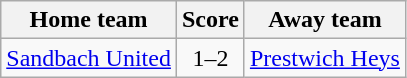<table class="wikitable" style="text-align: center">
<tr>
<th>Home team</th>
<th>Score</th>
<th>Away team</th>
</tr>
<tr>
<td><a href='#'>Sandbach United</a></td>
<td>1–2</td>
<td><a href='#'>Prestwich Heys</a></td>
</tr>
</table>
